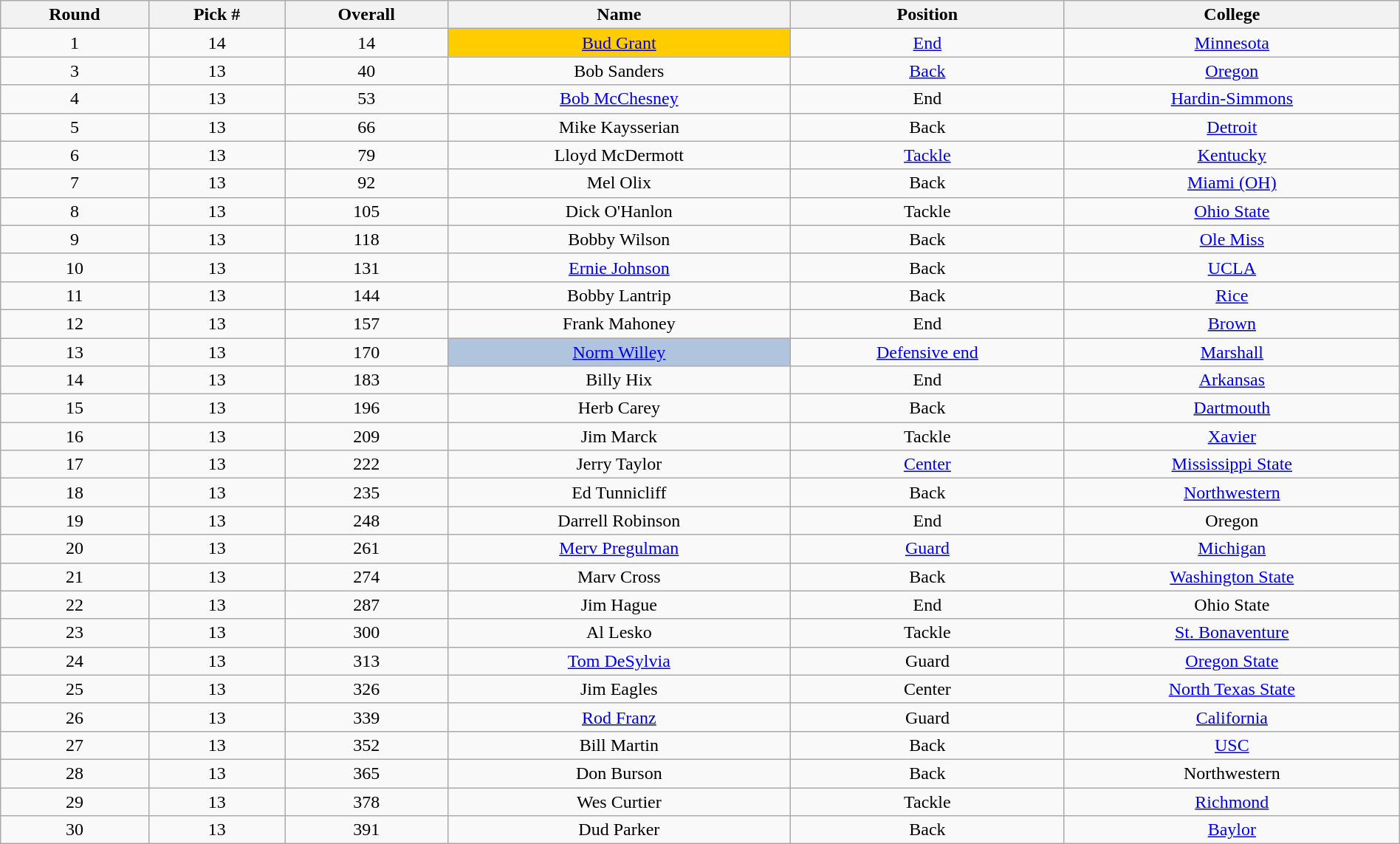<table class="wikitable sortable sortable" style="width: 100%; text-align:center">
<tr>
<th>Round</th>
<th>Pick #</th>
<th>Overall</th>
<th>Name</th>
<th>Position</th>
<th>College</th>
</tr>
<tr>
<td>1</td>
<td>14</td>
<td>14</td>
<td bgcolor=#FFCC00><a href='#'>Bud Grant</a></td>
<td><a href='#'>End</a></td>
<td><a href='#'>Minnesota</a></td>
</tr>
<tr>
<td>3</td>
<td>13</td>
<td>40</td>
<td>Bob Sanders</td>
<td><a href='#'>Back</a></td>
<td><a href='#'>Oregon</a></td>
</tr>
<tr>
<td>4</td>
<td>13</td>
<td>53</td>
<td><a href='#'>Bob McChesney</a></td>
<td>End</td>
<td><a href='#'>Hardin-Simmons</a></td>
</tr>
<tr>
<td>5</td>
<td>13</td>
<td>66</td>
<td>Mike Kaysserian</td>
<td>Back</td>
<td><a href='#'>Detroit</a></td>
</tr>
<tr>
<td>6</td>
<td>13</td>
<td>79</td>
<td>Lloyd McDermott</td>
<td><a href='#'>Tackle</a></td>
<td><a href='#'>Kentucky</a></td>
</tr>
<tr>
<td>7</td>
<td>13</td>
<td>92</td>
<td>Mel Olix</td>
<td>Back</td>
<td><a href='#'>Miami (OH)</a></td>
</tr>
<tr>
<td>8</td>
<td>13</td>
<td>105</td>
<td>Dick O'Hanlon</td>
<td>Tackle</td>
<td><a href='#'>Ohio State</a></td>
</tr>
<tr>
<td>9</td>
<td>13</td>
<td>118</td>
<td>Bobby Wilson</td>
<td>Back</td>
<td><a href='#'>Ole Miss</a></td>
</tr>
<tr>
<td>10</td>
<td>13</td>
<td>131</td>
<td><a href='#'>Ernie Johnson</a></td>
<td>Back</td>
<td><a href='#'>UCLA</a></td>
</tr>
<tr>
<td>11</td>
<td>13</td>
<td>144</td>
<td>Bobby Lantrip</td>
<td>Back</td>
<td><a href='#'>Rice</a></td>
</tr>
<tr>
<td>12</td>
<td>13</td>
<td>157</td>
<td>Frank Mahoney</td>
<td>End</td>
<td><a href='#'>Brown</a></td>
</tr>
<tr>
<td>13</td>
<td>13</td>
<td>170</td>
<td bgcolor=lightsteelblue><a href='#'>Norm Willey</a></td>
<td><a href='#'>Defensive end</a></td>
<td><a href='#'>Marshall</a></td>
</tr>
<tr>
<td>14</td>
<td>13</td>
<td>183</td>
<td>Billy Hix</td>
<td>End</td>
<td><a href='#'>Arkansas</a></td>
</tr>
<tr>
<td>15</td>
<td>13</td>
<td>196</td>
<td>Herb Carey</td>
<td>Back</td>
<td><a href='#'>Dartmouth</a></td>
</tr>
<tr>
<td>16</td>
<td>13</td>
<td>209</td>
<td>Jim Marck</td>
<td>Tackle</td>
<td><a href='#'>Xavier</a></td>
</tr>
<tr>
<td>17</td>
<td>13</td>
<td>222</td>
<td>Jerry Taylor</td>
<td><a href='#'>Center</a></td>
<td><a href='#'>Mississippi State</a></td>
</tr>
<tr>
<td>18</td>
<td>13</td>
<td>235</td>
<td>Ed Tunnicliff</td>
<td>Back</td>
<td><a href='#'>Northwestern</a></td>
</tr>
<tr>
<td>19</td>
<td>13</td>
<td>248</td>
<td>Darrell Robinson</td>
<td>End</td>
<td>Oregon</td>
</tr>
<tr>
<td>20</td>
<td>13</td>
<td>261</td>
<td><a href='#'>Merv Pregulman</a></td>
<td><a href='#'>Guard</a></td>
<td><a href='#'>Michigan</a></td>
</tr>
<tr>
<td>21</td>
<td>13</td>
<td>274</td>
<td>Marv Cross</td>
<td>Back</td>
<td><a href='#'>Washington State</a></td>
</tr>
<tr>
<td>22</td>
<td>13</td>
<td>287</td>
<td>Jim Hague</td>
<td>End</td>
<td>Ohio State</td>
</tr>
<tr>
<td>23</td>
<td>13</td>
<td>300</td>
<td>Al Lesko</td>
<td>Tackle</td>
<td><a href='#'>St. Bonaventure</a></td>
</tr>
<tr>
<td>24</td>
<td>13</td>
<td>313</td>
<td><a href='#'>Tom DeSylvia</a></td>
<td>Guard</td>
<td><a href='#'>Oregon State</a></td>
</tr>
<tr>
<td>25</td>
<td>13</td>
<td>326</td>
<td>Jim Eagles</td>
<td>Center</td>
<td><a href='#'>North Texas State</a></td>
</tr>
<tr>
<td>26</td>
<td>13</td>
<td>339</td>
<td><a href='#'>Rod Franz</a></td>
<td>Guard</td>
<td><a href='#'>California</a></td>
</tr>
<tr>
<td>27</td>
<td>13</td>
<td>352</td>
<td>Bill Martin</td>
<td>Back</td>
<td><a href='#'>USC</a></td>
</tr>
<tr>
<td>28</td>
<td>13</td>
<td>365</td>
<td>Don Burson</td>
<td>Back</td>
<td>Northwestern</td>
</tr>
<tr>
<td>29</td>
<td>13</td>
<td>378</td>
<td>Wes Curtier</td>
<td>Tackle</td>
<td><a href='#'>Richmond</a></td>
</tr>
<tr>
<td>30</td>
<td>13</td>
<td>391</td>
<td>Dud Parker</td>
<td>Back</td>
<td><a href='#'>Baylor</a></td>
</tr>
</table>
